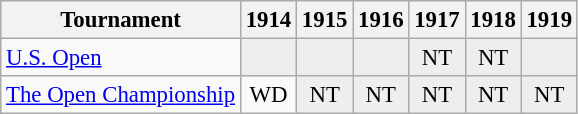<table class="wikitable" style="font-size:95%;text-align:center;">
<tr>
<th>Tournament</th>
<th>1914</th>
<th>1915</th>
<th>1916</th>
<th>1917</th>
<th>1918</th>
<th>1919</th>
</tr>
<tr>
<td align=left><a href='#'>U.S. Open</a></td>
<td style="background:#eeeeee;"></td>
<td style="background:#eeeeee;"></td>
<td style="background:#eeeeee;"></td>
<td style="background:#eeeeee;">NT</td>
<td style="background:#eeeeee;">NT</td>
<td style="background:#eeeeee;"></td>
</tr>
<tr>
<td align=left><a href='#'>The Open Championship</a></td>
<td>WD</td>
<td style="background:#eeeeee;">NT</td>
<td style="background:#eeeeee;">NT</td>
<td style="background:#eeeeee;">NT</td>
<td style="background:#eeeeee;">NT</td>
<td style="background:#eeeeee;">NT</td>
</tr>
</table>
